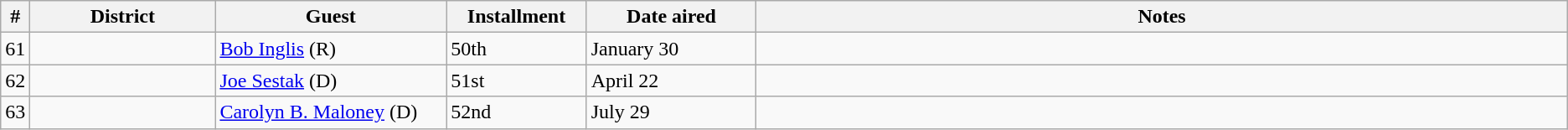<table class=wikitable>
<tr>
<th>#</th>
<th width="12%">District</th>
<th width="15%">Guest</th>
<th width="9%">Installment</th>
<th width="11%">Date aired</th>
<th width="53%">Notes</th>
</tr>
<tr>
<td>61</td>
<td></td>
<td><a href='#'>Bob Inglis</a> (R)</td>
<td>50th</td>
<td>January 30</td>
<td></td>
</tr>
<tr>
<td>62</td>
<td></td>
<td><a href='#'>Joe Sestak</a> (D)</td>
<td>51st</td>
<td>April 22</td>
<td></td>
</tr>
<tr>
<td>63</td>
<td></td>
<td><a href='#'>Carolyn B. Maloney</a> (D)</td>
<td>52nd</td>
<td>July 29</td>
<td></td>
</tr>
</table>
